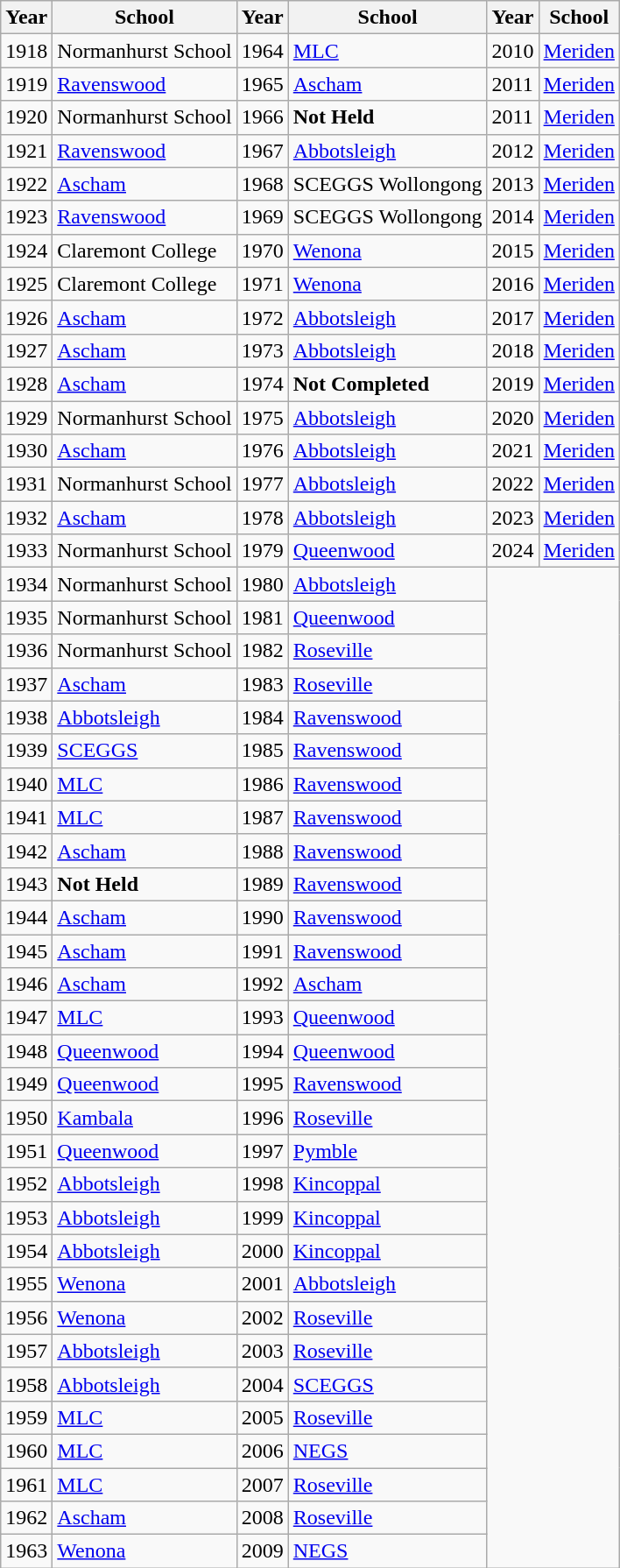<table class="wikitable sortable">
<tr>
<th>Year</th>
<th>School</th>
<th>Year</th>
<th>School</th>
<th>Year</th>
<th>School</th>
</tr>
<tr>
<td>1918</td>
<td>Normanhurst School</td>
<td>1964</td>
<td><a href='#'>MLC</a></td>
<td>2010</td>
<td><a href='#'>Meriden</a></td>
</tr>
<tr>
<td>1919</td>
<td><a href='#'>Ravenswood</a></td>
<td>1965</td>
<td><a href='#'>Ascham</a></td>
<td>2011</td>
<td><a href='#'>Meriden</a></td>
</tr>
<tr>
<td>1920</td>
<td>Normanhurst School</td>
<td>1966</td>
<td><strong>Not Held</strong></td>
<td>2011</td>
<td><a href='#'>Meriden</a></td>
</tr>
<tr>
<td>1921</td>
<td><a href='#'>Ravenswood</a></td>
<td>1967</td>
<td><a href='#'>Abbotsleigh</a></td>
<td>2012</td>
<td><a href='#'>Meriden</a></td>
</tr>
<tr>
<td>1922</td>
<td><a href='#'>Ascham</a></td>
<td>1968</td>
<td>SCEGGS Wollongong</td>
<td>2013</td>
<td><a href='#'>Meriden</a></td>
</tr>
<tr>
<td>1923</td>
<td><a href='#'>Ravenswood</a></td>
<td>1969</td>
<td>SCEGGS Wollongong</td>
<td>2014</td>
<td><a href='#'>Meriden</a></td>
</tr>
<tr>
<td>1924</td>
<td>Claremont College</td>
<td>1970</td>
<td><a href='#'>Wenona</a></td>
<td>2015</td>
<td><a href='#'>Meriden</a></td>
</tr>
<tr>
<td>1925</td>
<td>Claremont College</td>
<td>1971</td>
<td><a href='#'>Wenona</a></td>
<td>2016</td>
<td><a href='#'>Meriden</a></td>
</tr>
<tr>
<td>1926</td>
<td><a href='#'>Ascham</a></td>
<td>1972</td>
<td><a href='#'>Abbotsleigh</a></td>
<td>2017</td>
<td><a href='#'>Meriden</a></td>
</tr>
<tr>
<td>1927</td>
<td><a href='#'>Ascham</a></td>
<td>1973</td>
<td><a href='#'>Abbotsleigh</a></td>
<td>2018</td>
<td><a href='#'>Meriden</a></td>
</tr>
<tr>
<td>1928</td>
<td><a href='#'>Ascham</a></td>
<td>1974</td>
<td><strong>Not Completed</strong></td>
<td>2019</td>
<td><a href='#'>Meriden</a></td>
</tr>
<tr>
<td>1929</td>
<td>Normanhurst School</td>
<td>1975</td>
<td><a href='#'>Abbotsleigh</a></td>
<td>2020</td>
<td><a href='#'>Meriden</a></td>
</tr>
<tr>
<td>1930</td>
<td><a href='#'>Ascham</a></td>
<td>1976</td>
<td><a href='#'>Abbotsleigh</a></td>
<td>2021</td>
<td><a href='#'>Meriden</a></td>
</tr>
<tr>
<td>1931</td>
<td>Normanhurst School</td>
<td>1977</td>
<td><a href='#'>Abbotsleigh</a></td>
<td>2022</td>
<td><a href='#'>Meriden</a></td>
</tr>
<tr>
<td>1932</td>
<td><a href='#'>Ascham</a></td>
<td>1978</td>
<td><a href='#'>Abbotsleigh</a></td>
<td>2023</td>
<td><a href='#'>Meriden</a></td>
</tr>
<tr>
<td>1933</td>
<td>Normanhurst School</td>
<td>1979</td>
<td><a href='#'>Queenwood</a></td>
<td>2024</td>
<td><a href='#'>Meriden</a></td>
</tr>
<tr>
<td>1934</td>
<td>Normanhurst School</td>
<td>1980</td>
<td><a href='#'>Abbotsleigh</a></td>
</tr>
<tr>
<td>1935</td>
<td>Normanhurst School</td>
<td>1981</td>
<td><a href='#'>Queenwood</a></td>
</tr>
<tr>
<td>1936</td>
<td>Normanhurst School</td>
<td>1982</td>
<td><a href='#'>Roseville</a></td>
</tr>
<tr>
<td>1937</td>
<td><a href='#'>Ascham</a></td>
<td>1983</td>
<td><a href='#'>Roseville</a></td>
</tr>
<tr>
<td>1938</td>
<td><a href='#'>Abbotsleigh</a></td>
<td>1984</td>
<td><a href='#'>Ravenswood</a></td>
</tr>
<tr>
<td>1939</td>
<td><a href='#'>SCEGGS</a></td>
<td>1985</td>
<td><a href='#'>Ravenswood</a></td>
</tr>
<tr>
<td>1940</td>
<td><a href='#'>MLC</a></td>
<td>1986</td>
<td><a href='#'>Ravenswood</a></td>
</tr>
<tr>
<td>1941</td>
<td><a href='#'>MLC</a></td>
<td>1987</td>
<td><a href='#'>Ravenswood</a></td>
</tr>
<tr>
<td>1942</td>
<td><a href='#'>Ascham</a></td>
<td>1988</td>
<td><a href='#'>Ravenswood</a></td>
</tr>
<tr>
<td>1943</td>
<td><strong>Not Held</strong></td>
<td>1989</td>
<td><a href='#'>Ravenswood</a></td>
</tr>
<tr>
<td>1944</td>
<td><a href='#'>Ascham</a></td>
<td>1990</td>
<td><a href='#'>Ravenswood</a></td>
</tr>
<tr>
<td>1945</td>
<td><a href='#'>Ascham</a></td>
<td>1991</td>
<td><a href='#'>Ravenswood</a></td>
</tr>
<tr>
<td>1946</td>
<td><a href='#'>Ascham</a></td>
<td>1992</td>
<td><a href='#'>Ascham</a></td>
</tr>
<tr>
<td>1947</td>
<td><a href='#'>MLC</a></td>
<td>1993</td>
<td><a href='#'>Queenwood</a></td>
</tr>
<tr>
<td>1948</td>
<td><a href='#'>Queenwood</a></td>
<td>1994</td>
<td><a href='#'>Queenwood</a></td>
</tr>
<tr>
<td>1949</td>
<td><a href='#'>Queenwood</a></td>
<td>1995</td>
<td><a href='#'>Ravenswood</a></td>
</tr>
<tr>
<td>1950</td>
<td><a href='#'>Kambala</a></td>
<td>1996</td>
<td><a href='#'>Roseville</a></td>
</tr>
<tr>
<td>1951</td>
<td><a href='#'>Queenwood</a></td>
<td>1997</td>
<td><a href='#'>Pymble</a></td>
</tr>
<tr>
<td>1952</td>
<td><a href='#'>Abbotsleigh</a></td>
<td>1998</td>
<td><a href='#'>Kincoppal</a></td>
</tr>
<tr>
<td>1953</td>
<td><a href='#'>Abbotsleigh</a></td>
<td>1999</td>
<td><a href='#'>Kincoppal</a></td>
</tr>
<tr>
<td>1954</td>
<td><a href='#'>Abbotsleigh</a></td>
<td>2000</td>
<td><a href='#'>Kincoppal</a></td>
</tr>
<tr>
<td>1955</td>
<td><a href='#'>Wenona</a></td>
<td>2001</td>
<td><a href='#'>Abbotsleigh</a></td>
</tr>
<tr>
<td>1956</td>
<td><a href='#'>Wenona</a></td>
<td>2002</td>
<td><a href='#'>Roseville</a></td>
</tr>
<tr>
<td>1957</td>
<td><a href='#'>Abbotsleigh</a></td>
<td>2003</td>
<td><a href='#'>Roseville</a></td>
</tr>
<tr>
<td>1958</td>
<td><a href='#'>Abbotsleigh</a></td>
<td>2004</td>
<td><a href='#'>SCEGGS</a></td>
</tr>
<tr>
<td>1959</td>
<td><a href='#'>MLC</a></td>
<td>2005</td>
<td><a href='#'>Roseville</a></td>
</tr>
<tr>
<td>1960</td>
<td><a href='#'>MLC</a></td>
<td>2006</td>
<td><a href='#'>NEGS</a></td>
</tr>
<tr>
<td>1961</td>
<td><a href='#'>MLC</a></td>
<td>2007</td>
<td><a href='#'>Roseville</a></td>
</tr>
<tr>
<td>1962</td>
<td><a href='#'>Ascham</a></td>
<td>2008</td>
<td><a href='#'>Roseville</a></td>
</tr>
<tr>
<td>1963</td>
<td><a href='#'>Wenona</a></td>
<td>2009</td>
<td><a href='#'>NEGS</a></td>
</tr>
</table>
